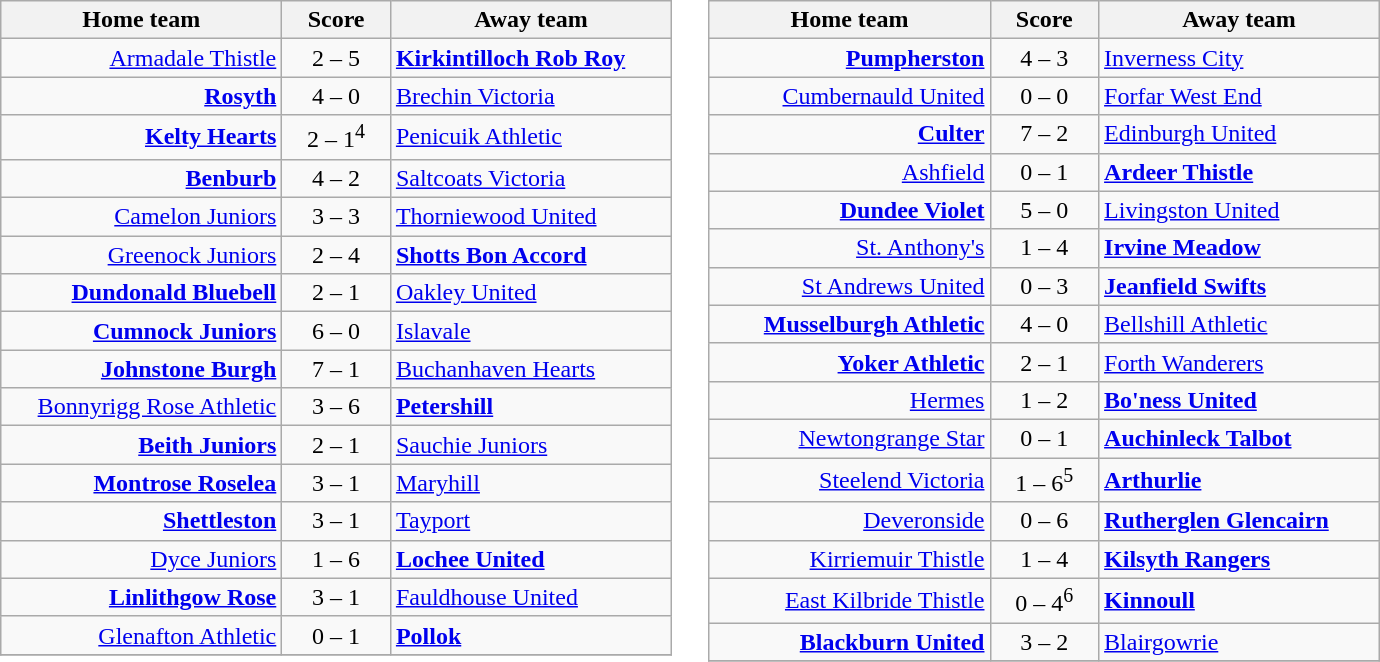<table border=0 cellpadding=4 cellspacing=0>
<tr>
<td valign="top"><br><table class="wikitable" style="border-collapse: collapse;">
<tr>
<th align="right" width="180">Home team</th>
<th align="center" width="65"> Score </th>
<th align="left" width="180">Away team</th>
</tr>
<tr>
<td style="text-align: right;"><a href='#'>Armadale Thistle</a></td>
<td style="text-align: center;">2 – 5</td>
<td style="text-align: left;"><strong><a href='#'>Kirkintilloch Rob Roy</a></strong></td>
</tr>
<tr>
<td style="text-align: right;"><strong><a href='#'>Rosyth</a></strong></td>
<td style="text-align: center;">4 – 0</td>
<td style="text-align: left;"><a href='#'>Brechin Victoria</a></td>
</tr>
<tr>
<td style="text-align: right;"><strong><a href='#'>Kelty Hearts</a></strong></td>
<td style="text-align: center;">2 – 1<sup>4</sup></td>
<td style="text-align: left;"><a href='#'>Penicuik Athletic</a></td>
</tr>
<tr>
<td style="text-align: right;"><strong><a href='#'>Benburb</a></strong></td>
<td style="text-align: center;">4 – 2</td>
<td style="text-align: left;"><a href='#'>Saltcoats Victoria</a></td>
</tr>
<tr>
<td style="text-align: right;"><a href='#'>Camelon Juniors</a></td>
<td style="text-align: center;">3 – 3</td>
<td style="text-align: left;"><a href='#'>Thorniewood United</a></td>
</tr>
<tr>
<td style="text-align: right;"><a href='#'>Greenock Juniors</a></td>
<td style="text-align: center;">2 – 4</td>
<td style="text-align: left;"><strong><a href='#'>Shotts Bon Accord</a></strong></td>
</tr>
<tr>
<td style="text-align: right;"><strong><a href='#'>Dundonald Bluebell</a></strong></td>
<td style="text-align: center;">2 – 1</td>
<td style="text-align: left;"><a href='#'>Oakley United</a></td>
</tr>
<tr>
<td style="text-align: right;"><strong><a href='#'>Cumnock Juniors</a></strong></td>
<td style="text-align: center;">6 – 0</td>
<td style="text-align: left;"><a href='#'>Islavale</a></td>
</tr>
<tr>
<td style="text-align: right;"><strong><a href='#'>Johnstone Burgh</a></strong></td>
<td style="text-align: center;">7 – 1</td>
<td style="text-align: left;"><a href='#'>Buchanhaven Hearts</a></td>
</tr>
<tr>
<td style="text-align: right;"><a href='#'>Bonnyrigg Rose Athletic</a></td>
<td style="text-align: center;">3 – 6</td>
<td style="text-align: left;"><strong><a href='#'>Petershill</a></strong></td>
</tr>
<tr>
<td style="text-align: right;"><strong><a href='#'>Beith Juniors</a></strong></td>
<td style="text-align: center;">2 – 1</td>
<td style="text-align: left;"><a href='#'>Sauchie Juniors</a></td>
</tr>
<tr>
<td style="text-align: right;"><strong><a href='#'>Montrose Roselea</a></strong></td>
<td style="text-align: center;">3 – 1</td>
<td style="text-align: left;"><a href='#'>Maryhill</a></td>
</tr>
<tr>
<td style="text-align: right;"><strong><a href='#'>Shettleston</a></strong></td>
<td style="text-align: center;">3 – 1</td>
<td style="text-align: left;"><a href='#'>Tayport</a></td>
</tr>
<tr>
<td style="text-align: right;"><a href='#'>Dyce Juniors</a></td>
<td style="text-align: center;">1 – 6</td>
<td style="text-align: left;"><strong><a href='#'>Lochee United</a></strong></td>
</tr>
<tr>
<td style="text-align: right;"><strong><a href='#'>Linlithgow Rose</a></strong></td>
<td style="text-align: center;">3 – 1</td>
<td style="text-align: left;"><a href='#'>Fauldhouse United</a></td>
</tr>
<tr>
<td style="text-align: right;"><a href='#'>Glenafton Athletic</a></td>
<td style="text-align: center;">0 – 1</td>
<td style="text-align: left;"><strong><a href='#'>Pollok</a></strong></td>
</tr>
<tr>
</tr>
</table>
</td>
<td valign="top"><br><table class="wikitable">
<tr>
<th align="right" width="180">Home team</th>
<th align="center" width="65"> Score </th>
<th align="left" width="180">Away team</th>
</tr>
<tr>
<td style="text-align: right;"><strong><a href='#'>Pumpherston</a></strong></td>
<td style="text-align: center;">4 – 3</td>
<td style="text-align: left;"><a href='#'>Inverness City</a></td>
</tr>
<tr>
<td style="text-align: right;"><a href='#'>Cumbernauld United</a></td>
<td style="text-align: center;">0 – 0</td>
<td style="text-align: left;"><a href='#'>Forfar West End</a></td>
</tr>
<tr>
<td style="text-align: right;"><strong><a href='#'>Culter</a></strong></td>
<td style="text-align: center;">7 – 2</td>
<td style="text-align: left;"><a href='#'>Edinburgh United</a></td>
</tr>
<tr>
<td style="text-align: right;"><a href='#'>Ashfield</a></td>
<td style="text-align: center;">0 – 1</td>
<td style="text-align: left;"><strong><a href='#'>Ardeer Thistle</a></strong></td>
</tr>
<tr>
<td style="text-align: right;"><strong><a href='#'>Dundee Violet</a></strong></td>
<td style="text-align: center;">5 – 0</td>
<td style="text-align: left;"><a href='#'>Livingston United</a></td>
</tr>
<tr>
<td style="text-align: right;"><a href='#'>St. Anthony's</a></td>
<td style="text-align: center;">1 – 4</td>
<td style="text-align: left;"><strong><a href='#'>Irvine Meadow</a></strong></td>
</tr>
<tr>
<td style="text-align: right;"><a href='#'>St Andrews United</a></td>
<td style="text-align: center;">0 – 3</td>
<td style="text-align: left;"><strong><a href='#'>Jeanfield Swifts</a></strong></td>
</tr>
<tr>
<td style="text-align: right;"><strong><a href='#'>Musselburgh Athletic</a></strong></td>
<td style="text-align: center;">4 – 0</td>
<td style="text-align: left;"><a href='#'>Bellshill Athletic</a></td>
</tr>
<tr>
<td style="text-align: right;"><strong><a href='#'>Yoker Athletic</a></strong></td>
<td style="text-align: center;">2 – 1</td>
<td style="text-align: left;"><a href='#'>Forth Wanderers</a></td>
</tr>
<tr>
<td style="text-align: right;"><a href='#'>Hermes</a></td>
<td style="text-align: center;">1 – 2</td>
<td style="text-align: left;"><strong><a href='#'>Bo'ness United</a></strong></td>
</tr>
<tr>
<td style="text-align: right;"><a href='#'>Newtongrange Star</a></td>
<td style="text-align: center;">0 – 1</td>
<td style="text-align: left;"><strong><a href='#'>Auchinleck Talbot</a></strong></td>
</tr>
<tr>
<td style="text-align: right;"><a href='#'>Steelend Victoria</a></td>
<td style="text-align: center;">1 – 6<sup>5</sup></td>
<td style="text-align: left;"><strong><a href='#'>Arthurlie</a></strong></td>
</tr>
<tr>
<td style="text-align: right;"><a href='#'>Deveronside</a></td>
<td style="text-align: center;">0 – 6</td>
<td style="text-align: left;"><strong><a href='#'>Rutherglen Glencairn</a></strong></td>
</tr>
<tr>
<td style="text-align: right;"><a href='#'>Kirriemuir Thistle</a></td>
<td style="text-align: center;">1 – 4</td>
<td style="text-align: left;"><strong><a href='#'>Kilsyth Rangers</a></strong></td>
</tr>
<tr>
<td style="text-align: right;"><a href='#'>East Kilbride Thistle</a></td>
<td style="text-align: center;">0 – 4<sup>6</sup></td>
<td style="text-align: left;"><strong><a href='#'>Kinnoull</a></strong></td>
</tr>
<tr>
<td style="text-align: right;"><strong><a href='#'>Blackburn United</a></strong></td>
<td style="text-align: center;">3 – 2</td>
<td style="text-align: left;"><a href='#'>Blairgowrie</a></td>
</tr>
<tr>
</tr>
</table>
</td>
</tr>
</table>
